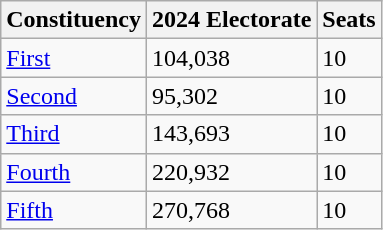<table class="wikitable sortable" id="Kuwait">
<tr>
<th>Constituency</th>
<th>2024 Electorate</th>
<th>Seats</th>
</tr>
<tr>
<td><a href='#'>First</a></td>
<td>104,038</td>
<td>10</td>
</tr>
<tr>
<td><a href='#'>Second</a></td>
<td>95,302</td>
<td>10</td>
</tr>
<tr>
<td><a href='#'>Third</a></td>
<td>143,693</td>
<td>10</td>
</tr>
<tr>
<td><a href='#'>Fourth</a></td>
<td>220,932</td>
<td>10</td>
</tr>
<tr>
<td><a href='#'>Fifth</a></td>
<td>270,768</td>
<td>10</td>
</tr>
</table>
